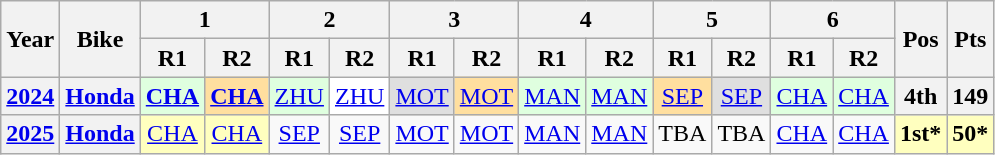<table class="wikitable" style="text-align:center">
<tr>
<th valign="middle" rowspan=2>Year</th>
<th valign="middle" rowspan=2>Bike</th>
<th colspan=2>1</th>
<th colspan=2>2</th>
<th colspan=2>3</th>
<th colspan=2>4</th>
<th colspan=2>5</th>
<th colspan=2>6</th>
<th rowspan=2>Pos</th>
<th rowspan=2>Pts</th>
</tr>
<tr>
<th>R1</th>
<th>R2</th>
<th>R1</th>
<th>R2</th>
<th>R1</th>
<th>R2</th>
<th>R1</th>
<th>R2</th>
<th>R1</th>
<th>R2</th>
<th>R1</th>
<th>R2</th>
</tr>
<tr>
<th><a href='#'>2024</a></th>
<th><a href='#'>Honda</a></th>
<td style="background:#DFFFDF;"><strong><a href='#'>CHA</a></strong><br></td>
<td style="background:#FFDF9F;"><strong><a href='#'>CHA</a></strong><br></td>
<td style="background:#DFFFDF;"><a href='#'>ZHU</a><br></td>
<td style="background:#FFFFFF;"><a href='#'>ZHU</a><br></td>
<td style="background:#DFDFDF;"><a href='#'>MOT</a><br></td>
<td style="background:#FFDF9F;"><a href='#'>MOT</a><br></td>
<td style="background:#DFFFDF;"><a href='#'>MAN</a><br></td>
<td style="background:#DFFFDF;"><a href='#'>MAN</a><br></td>
<td style="background:#FFDF9F;"><a href='#'>SEP</a><br></td>
<td style="background:#DFDFDF;"><a href='#'>SEP</a><br></td>
<td style="background:#dfffdf;"><a href='#'>CHA</a><br></td>
<td style="background:#DFFFDF;"><a href='#'>CHA</a><br></td>
<th style="background:#;">4th</th>
<th style="background:#;">149</th>
</tr>
<tr>
<th><a href='#'>2025</a></th>
<th><a href='#'>Honda</a></th>
<td style="background:#FFFFBF;"><a href='#'>CHA</a><br></td>
<td style="background:#FFFFBF;"><a href='#'>CHA</a><br></td>
<td style="background:#;"><a href='#'>SEP</a><br></td>
<td style="background:#;"><a href='#'>SEP</a><br></td>
<td style="background:#;"><a href='#'>MOT</a><br></td>
<td style="background:#;"><a href='#'>MOT</a><br></td>
<td style="background:#;"><a href='#'>MAN</a><br></td>
<td style="background:#;"><a href='#'>MAN</a><br></td>
<td style="background:#;">TBA<br></td>
<td style="background:#;">TBA<br></td>
<td style="background:#;"><a href='#'>CHA</a><br></td>
<td style="background:#;"><a href='#'>CHA</a><br></td>
<th style="background:#ffffbf;">1st*</th>
<th style="background:#ffffbf;">50*</th>
</tr>
</table>
